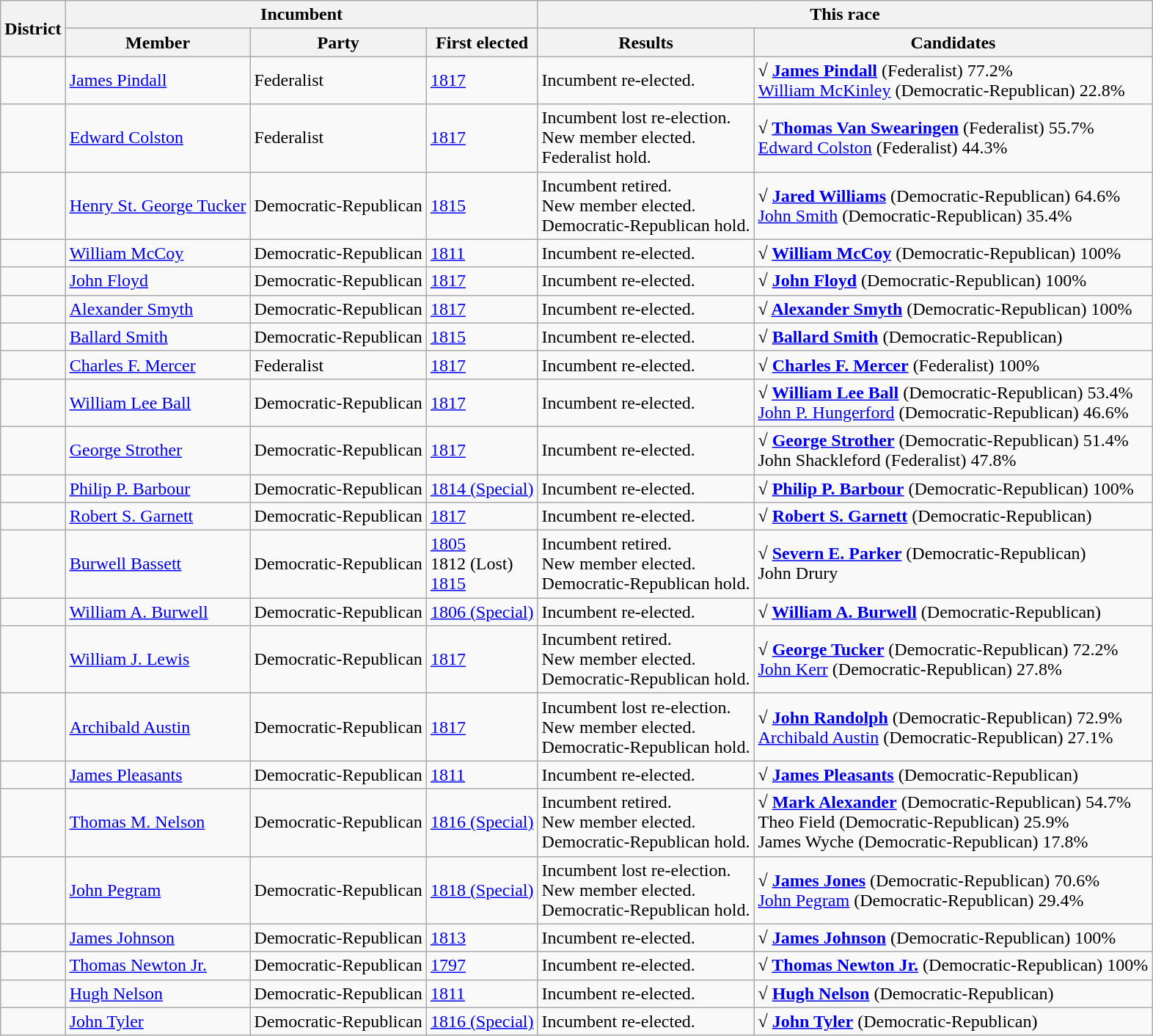<table class=wikitable>
<tr>
<th rowspan=2>District</th>
<th colspan=3>Incumbent</th>
<th colspan=2>This race</th>
</tr>
<tr>
<th>Member</th>
<th>Party</th>
<th>First elected</th>
<th>Results</th>
<th>Candidates</th>
</tr>
<tr>
<td></td>
<td><a href='#'>James Pindall</a></td>
<td>Federalist</td>
<td><a href='#'>1817</a></td>
<td>Incumbent re-elected.</td>
<td nowrap><strong>√ <a href='#'>James Pindall</a></strong> (Federalist) 77.2%<br><a href='#'>William McKinley</a> (Democratic-Republican) 22.8%</td>
</tr>
<tr>
<td></td>
<td><a href='#'>Edward Colston</a></td>
<td>Federalist</td>
<td><a href='#'>1817</a></td>
<td>Incumbent lost re-election.<br>New member elected.<br>Federalist hold.</td>
<td nowrap><strong>√ <a href='#'>Thomas Van Swearingen</a></strong> (Federalist) 55.7%<br><a href='#'>Edward Colston</a> (Federalist) 44.3%</td>
</tr>
<tr>
<td></td>
<td><a href='#'>Henry St. George Tucker</a></td>
<td>Democratic-Republican</td>
<td><a href='#'>1815</a></td>
<td>Incumbent retired.<br>New member elected.<br>Democratic-Republican hold.</td>
<td nowrap><strong>√ <a href='#'>Jared Williams</a></strong> (Democratic-Republican) 64.6%<br><a href='#'>John Smith</a> (Democratic-Republican) 35.4%</td>
</tr>
<tr>
<td></td>
<td><a href='#'>William McCoy</a></td>
<td>Democratic-Republican</td>
<td><a href='#'>1811</a></td>
<td>Incumbent re-elected.</td>
<td nowrap><strong>√ <a href='#'>William McCoy</a></strong> (Democratic-Republican) 100%</td>
</tr>
<tr>
<td></td>
<td><a href='#'>John Floyd</a></td>
<td>Democratic-Republican</td>
<td><a href='#'>1817</a></td>
<td>Incumbent re-elected.</td>
<td nowrap><strong>√ <a href='#'>John Floyd</a></strong> (Democratic-Republican) 100%</td>
</tr>
<tr>
<td></td>
<td><a href='#'>Alexander Smyth</a></td>
<td>Democratic-Republican</td>
<td><a href='#'>1817</a></td>
<td>Incumbent re-elected.</td>
<td nowrap><strong>√ <a href='#'>Alexander Smyth</a></strong> (Democratic-Republican) 100%</td>
</tr>
<tr>
<td></td>
<td><a href='#'>Ballard Smith</a></td>
<td>Democratic-Republican</td>
<td><a href='#'>1815</a></td>
<td>Incumbent re-elected.</td>
<td nowrap><strong>√ <a href='#'>Ballard Smith</a></strong> (Democratic-Republican)</td>
</tr>
<tr>
<td></td>
<td><a href='#'>Charles F. Mercer</a></td>
<td>Federalist</td>
<td><a href='#'>1817</a></td>
<td>Incumbent re-elected.</td>
<td nowrap><strong>√ <a href='#'>Charles F. Mercer</a></strong> (Federalist) 100%</td>
</tr>
<tr>
<td></td>
<td><a href='#'>William Lee Ball</a></td>
<td>Democratic-Republican</td>
<td><a href='#'>1817</a></td>
<td>Incumbent re-elected.</td>
<td nowrap><strong>√ <a href='#'>William Lee Ball</a></strong> (Democratic-Republican) 53.4%<br><a href='#'>John P. Hungerford</a> (Democratic-Republican) 46.6%</td>
</tr>
<tr>
<td></td>
<td><a href='#'>George Strother</a></td>
<td>Democratic-Republican</td>
<td><a href='#'>1817</a></td>
<td>Incumbent re-elected.</td>
<td nowrap><strong>√ <a href='#'>George Strother</a></strong> (Democratic-Republican) 51.4%<br>John Shackleford (Federalist) 47.8%</td>
</tr>
<tr>
<td></td>
<td><a href='#'>Philip P. Barbour</a></td>
<td>Democratic-Republican</td>
<td><a href='#'>1814 (Special)</a></td>
<td>Incumbent re-elected.</td>
<td nowrap><strong>√ <a href='#'>Philip P. Barbour</a></strong> (Democratic-Republican) 100%</td>
</tr>
<tr>
<td></td>
<td><a href='#'>Robert S. Garnett</a></td>
<td>Democratic-Republican</td>
<td><a href='#'>1817</a></td>
<td>Incumbent re-elected.</td>
<td nowrap><strong>√ <a href='#'>Robert S. Garnett</a></strong> (Democratic-Republican)</td>
</tr>
<tr>
<td></td>
<td><a href='#'>Burwell Bassett</a></td>
<td>Democratic-Republican</td>
<td><a href='#'>1805</a><br>1812 (Lost)<br><a href='#'>1815</a></td>
<td>Incumbent retired.<br>New member elected.<br>Democratic-Republican hold.</td>
<td nowrap><strong>√ <a href='#'>Severn E. Parker</a></strong> (Democratic-Republican)<br>John Drury</td>
</tr>
<tr>
<td></td>
<td><a href='#'>William A. Burwell</a></td>
<td>Democratic-Republican</td>
<td><a href='#'>1806 (Special)</a></td>
<td>Incumbent re-elected.</td>
<td nowrap><strong>√ <a href='#'>William A. Burwell</a></strong> (Democratic-Republican)</td>
</tr>
<tr>
<td></td>
<td><a href='#'>William J. Lewis</a></td>
<td>Democratic-Republican</td>
<td><a href='#'>1817</a></td>
<td>Incumbent retired.<br>New member elected.<br>Democratic-Republican hold.</td>
<td nowrap><strong>√ <a href='#'>George Tucker</a></strong> (Democratic-Republican) 72.2%<br><a href='#'>John Kerr</a> (Democratic-Republican) 27.8%</td>
</tr>
<tr>
<td></td>
<td><a href='#'>Archibald Austin</a></td>
<td>Democratic-Republican</td>
<td><a href='#'>1817</a></td>
<td>Incumbent lost re-election.<br>New member elected.<br>Democratic-Republican hold.</td>
<td nowrap><strong>√ <a href='#'>John Randolph</a></strong> (Democratic-Republican) 72.9%<br><a href='#'>Archibald Austin</a> (Democratic-Republican) 27.1%</td>
</tr>
<tr>
<td></td>
<td><a href='#'>James Pleasants</a></td>
<td>Democratic-Republican</td>
<td><a href='#'>1811</a></td>
<td>Incumbent re-elected.</td>
<td nowrap><strong>√ <a href='#'>James Pleasants</a></strong> (Democratic-Republican)</td>
</tr>
<tr>
<td></td>
<td><a href='#'>Thomas M. Nelson</a></td>
<td>Democratic-Republican</td>
<td><a href='#'>1816 (Special)</a></td>
<td>Incumbent retired.<br>New member elected.<br>Democratic-Republican hold.</td>
<td nowrap><strong>√ <a href='#'>Mark Alexander</a></strong> (Democratic-Republican) 54.7%<br>Theo Field (Democratic-Republican) 25.9%<br>James Wyche (Democratic-Republican) 17.8%</td>
</tr>
<tr>
<td></td>
<td><a href='#'>John Pegram</a></td>
<td>Democratic-Republican</td>
<td><a href='#'>1818 (Special)</a></td>
<td>Incumbent lost re-election.<br>New member elected.<br>Democratic-Republican hold.</td>
<td nowrap><strong>√ <a href='#'>James Jones</a></strong> (Democratic-Republican) 70.6%<br><a href='#'>John Pegram</a> (Democratic-Republican) 29.4%</td>
</tr>
<tr>
<td></td>
<td><a href='#'>James Johnson</a></td>
<td>Democratic-Republican</td>
<td><a href='#'>1813</a></td>
<td>Incumbent re-elected.</td>
<td nowrap><strong>√ <a href='#'>James Johnson</a></strong> (Democratic-Republican) 100%</td>
</tr>
<tr>
<td></td>
<td><a href='#'>Thomas Newton Jr.</a></td>
<td>Democratic-Republican</td>
<td><a href='#'>1797</a></td>
<td>Incumbent re-elected.</td>
<td nowrap><strong>√ <a href='#'>Thomas Newton Jr.</a></strong> (Democratic-Republican) 100%</td>
</tr>
<tr>
<td></td>
<td><a href='#'>Hugh Nelson</a></td>
<td>Democratic-Republican</td>
<td><a href='#'>1811</a></td>
<td>Incumbent re-elected.</td>
<td nowrap><strong>√ <a href='#'>Hugh Nelson</a></strong> (Democratic-Republican)</td>
</tr>
<tr>
<td></td>
<td><a href='#'>John Tyler</a></td>
<td>Democratic-Republican</td>
<td><a href='#'>1816 (Special)</a></td>
<td>Incumbent re-elected.</td>
<td nowrap><strong>√ <a href='#'>John Tyler</a></strong> (Democratic-Republican)</td>
</tr>
</table>
